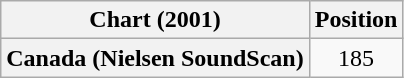<table class="wikitable plainrowheaders" style="text-align:center">
<tr>
<th>Chart (2001)</th>
<th>Position</th>
</tr>
<tr>
<th scope="row">Canada (Nielsen SoundScan)</th>
<td>185</td>
</tr>
</table>
